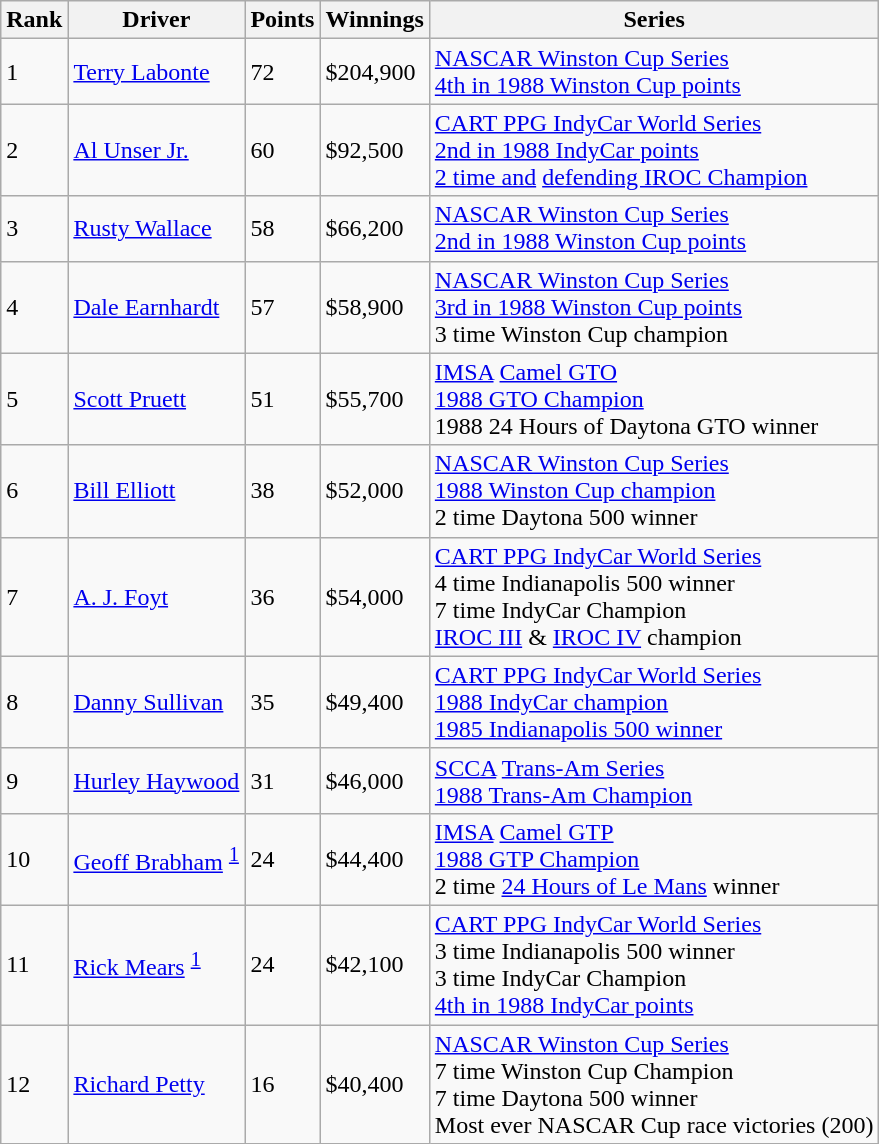<table class="wikitable">
<tr>
<th><strong>Rank</strong></th>
<th><strong>Driver</strong></th>
<th><strong>Points</strong></th>
<th><strong>Winnings</strong></th>
<th><strong>Series</strong></th>
</tr>
<tr>
<td>1</td>
<td> <a href='#'>Terry Labonte</a></td>
<td>72</td>
<td>$204,900</td>
<td><a href='#'>NASCAR Winston Cup Series</a><br><a href='#'>4th in 1988 Winston Cup points</a></td>
</tr>
<tr>
<td>2</td>
<td> <a href='#'>Al Unser Jr.</a></td>
<td>60</td>
<td>$92,500</td>
<td><a href='#'>CART PPG IndyCar World Series</a><br><a href='#'>2nd in 1988 IndyCar points</a><br><a href='#'>2 time and</a> <a href='#'>defending IROC Champion</a></td>
</tr>
<tr>
<td>3</td>
<td> <a href='#'>Rusty Wallace</a></td>
<td>58</td>
<td>$66,200</td>
<td><a href='#'>NASCAR Winston Cup Series</a><br><a href='#'>2nd in 1988 Winston Cup points</a></td>
</tr>
<tr>
<td>4</td>
<td> <a href='#'>Dale Earnhardt</a></td>
<td>57</td>
<td>$58,900</td>
<td><a href='#'>NASCAR Winston Cup Series</a><br><a href='#'>3rd in 1988 Winston Cup points</a><br>3 time Winston Cup champion</td>
</tr>
<tr>
<td>5</td>
<td> <a href='#'>Scott Pruett</a></td>
<td>51</td>
<td>$55,700</td>
<td><a href='#'>IMSA</a> <a href='#'>Camel GTO</a><br><a href='#'>1988 GTO Champion</a><br>1988 24 Hours of Daytona GTO winner</td>
</tr>
<tr>
<td>6</td>
<td> <a href='#'>Bill Elliott</a></td>
<td>38</td>
<td>$52,000</td>
<td><a href='#'>NASCAR Winston Cup Series</a><br><a href='#'>1988 Winston Cup champion</a><br>2 time Daytona 500 winner</td>
</tr>
<tr>
<td>7</td>
<td> <a href='#'>A. J. Foyt</a></td>
<td>36</td>
<td>$54,000</td>
<td><a href='#'>CART PPG IndyCar World Series</a><br>4 time Indianapolis 500 winner<br>7 time IndyCar Champion<br><a href='#'>IROC III</a> & <a href='#'>IROC IV</a> champion</td>
</tr>
<tr>
<td>8</td>
<td> <a href='#'>Danny Sullivan</a></td>
<td>35</td>
<td>$49,400</td>
<td><a href='#'>CART PPG IndyCar World Series</a><br><a href='#'>1988 IndyCar champion</a><br><a href='#'>1985 Indianapolis 500 winner</a></td>
</tr>
<tr>
<td>9</td>
<td> <a href='#'>Hurley Haywood</a></td>
<td>31</td>
<td>$46,000</td>
<td><a href='#'>SCCA</a> <a href='#'>Trans-Am Series</a><br><a href='#'>1988 Trans-Am Champion</a><br></td>
</tr>
<tr>
<td>10</td>
<td> <a href='#'>Geoff Brabham</a> <sup><a href='#'>1</a></sup></td>
<td>24</td>
<td>$44,400</td>
<td><a href='#'>IMSA</a> <a href='#'>Camel GTP</a><br><a href='#'>1988 GTP Champion</a><br>2 time <a href='#'>24 Hours of Le Mans</a> winner</td>
</tr>
<tr>
<td>11</td>
<td> <a href='#'>Rick Mears</a> <sup><a href='#'>1</a></sup></td>
<td>24</td>
<td>$42,100</td>
<td><a href='#'>CART PPG IndyCar World Series</a><br>3 time Indianapolis 500 winner<br>3 time IndyCar Champion<br><a href='#'>4th in 1988 IndyCar points</a></td>
</tr>
<tr>
<td>12</td>
<td> <a href='#'>Richard Petty</a></td>
<td>16</td>
<td>$40,400</td>
<td><a href='#'>NASCAR Winston Cup Series</a><br>7 time Winston Cup Champion<br>7 time Daytona 500 winner<br>Most ever NASCAR Cup race victories (200)</td>
</tr>
</table>
